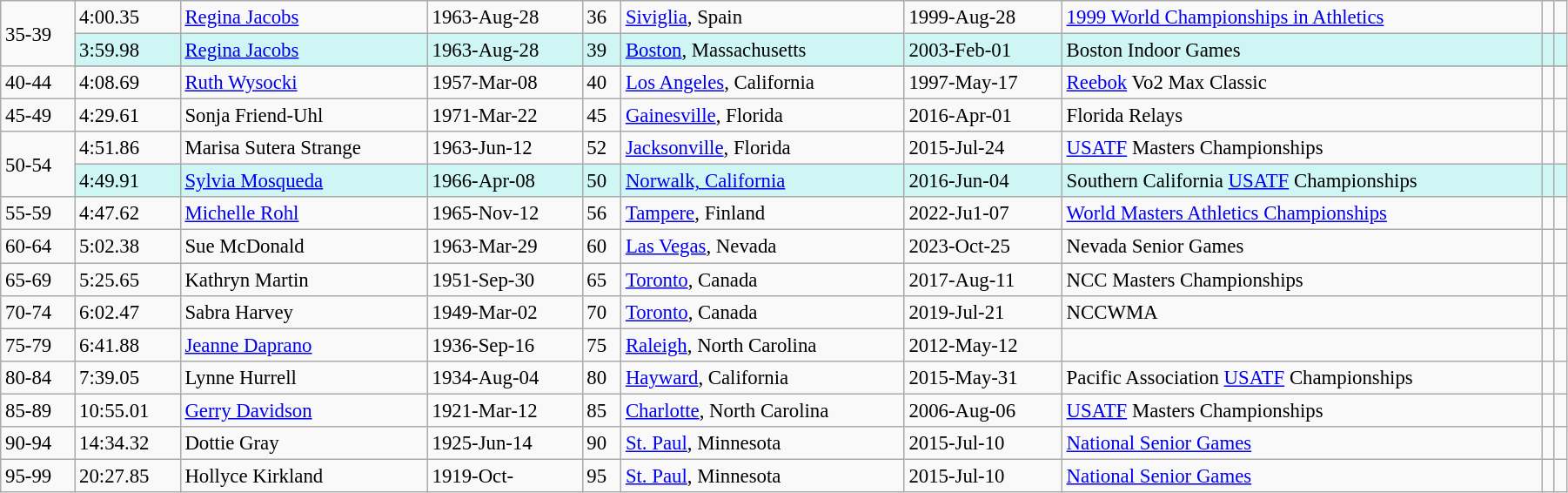<table class="wikitable" style="font-size:95%; width: 95%">
<tr>
<td rowspan=2>35-39</td>
<td>4:00.35</td>
<td><a href='#'>Regina Jacobs</a></td>
<td>1963-Aug-28</td>
<td>36</td>
<td><a href='#'>Siviglia</a>, Spain</td>
<td>1999-Aug-28</td>
<td><a href='#'>1999 World Championships in Athletics</a></td>
<td></td>
<td></td>
</tr>
<tr style="background:#cef6f5;">
<td>3:59.98 </td>
<td><a href='#'>Regina Jacobs</a></td>
<td>1963-Aug-28</td>
<td>39</td>
<td><a href='#'>Boston</a>, Massachusetts</td>
<td>2003-Feb-01</td>
<td>Boston Indoor Games</td>
<td></td>
<td></td>
</tr>
<tr>
<td rowspan=2>40-44</td>
</tr>
<tr>
<td>4:08.69</td>
<td><a href='#'>Ruth Wysocki</a></td>
<td>1957-Mar-08</td>
<td>40</td>
<td><a href='#'>Los Angeles</a>, California</td>
<td>1997-May-17</td>
<td><a href='#'>Reebok</a> Vo2 Max Classic</td>
<td></td>
<td></td>
</tr>
<tr>
<td>45-49</td>
<td>4:29.61</td>
<td>Sonja Friend-Uhl</td>
<td>1971-Mar-22</td>
<td>45</td>
<td><a href='#'>Gainesville</a>, Florida</td>
<td>2016-Apr-01</td>
<td>Florida Relays</td>
<td></td>
<td></td>
</tr>
<tr>
<td rowspan=2>50-54</td>
<td>4:51.86</td>
<td>Marisa Sutera Strange</td>
<td>1963-Jun-12</td>
<td>52</td>
<td><a href='#'>Jacksonville</a>, Florida</td>
<td>2015-Jul-24</td>
<td><a href='#'>USATF</a> Masters Championships</td>
<td></td>
<td></td>
</tr>
<tr style="background:#cef6f5;">
<td>4:49.91</td>
<td><a href='#'>Sylvia Mosqueda</a></td>
<td>1966-Apr-08</td>
<td>50</td>
<td><a href='#'>Norwalk, California</a></td>
<td>2016-Jun-04</td>
<td>Southern California <a href='#'>USATF</a> Championships</td>
<td></td>
<td></td>
</tr>
<tr>
<td>55-59</td>
<td>4:47.62</td>
<td><a href='#'>Michelle Rohl</a></td>
<td>1965-Nov-12</td>
<td>56</td>
<td><a href='#'>Tampere</a>, Finland</td>
<td>2022-Ju1-07</td>
<td><a href='#'>World Masters Athletics Championships</a></td>
<td></td>
<td></td>
</tr>
<tr>
<td>60-64</td>
<td>5:02.38</td>
<td>Sue McDonald</td>
<td>1963-Mar-29</td>
<td>60</td>
<td><a href='#'>Las Vegas</a>, Nevada</td>
<td>2023-Oct-25</td>
<td>Nevada Senior Games</td>
<td></td>
<td></td>
</tr>
<tr>
<td>65-69</td>
<td>5:25.65</td>
<td>Kathryn Martin</td>
<td>1951-Sep-30</td>
<td>65</td>
<td><a href='#'>Toronto</a>, Canada</td>
<td>2017-Aug-11</td>
<td>NCC Masters Championships</td>
<td></td>
<td></td>
</tr>
<tr>
<td>70-74</td>
<td>6:02.47</td>
<td>Sabra Harvey</td>
<td>1949-Mar-02</td>
<td>70</td>
<td><a href='#'>Toronto</a>, Canada</td>
<td>2019-Jul-21</td>
<td>NCCWMA</td>
<td></td>
</tr>
<tr>
<td>75-79</td>
<td>6:41.88</td>
<td><a href='#'>Jeanne Daprano</a></td>
<td>1936-Sep-16</td>
<td>75</td>
<td><a href='#'>Raleigh</a>, North Carolina</td>
<td>2012-May-12</td>
<td></td>
<td></td>
<td></td>
</tr>
<tr>
<td>80-84</td>
<td>7:39.05</td>
<td>Lynne Hurrell</td>
<td>1934-Aug-04</td>
<td>80</td>
<td><a href='#'>Hayward</a>, California</td>
<td>2015-May-31</td>
<td>Pacific Association <a href='#'>USATF</a> Championships</td>
<td></td>
<td></td>
</tr>
<tr>
<td>85-89</td>
<td>10:55.01</td>
<td><a href='#'>Gerry Davidson</a></td>
<td>1921-Mar-12</td>
<td>85</td>
<td><a href='#'>Charlotte</a>, North Carolina</td>
<td>2006-Aug-06</td>
<td><a href='#'>USATF</a> Masters Championships</td>
<td></td>
<td></td>
</tr>
<tr>
<td>90-94</td>
<td>14:34.32</td>
<td>Dottie Gray</td>
<td>1925-Jun-14</td>
<td>90</td>
<td><a href='#'>St. Paul</a>, Minnesota</td>
<td>2015-Jul-10</td>
<td><a href='#'>National Senior Games</a></td>
<td></td>
<td></td>
</tr>
<tr>
<td>95-99</td>
<td>20:27.85</td>
<td>Hollyce Kirkland</td>
<td>1919-Oct-</td>
<td>95</td>
<td><a href='#'>St. Paul</a>, Minnesota</td>
<td>2015-Jul-10</td>
<td><a href='#'>National Senior Games</a></td>
<td></td>
<td></td>
</tr>
</table>
